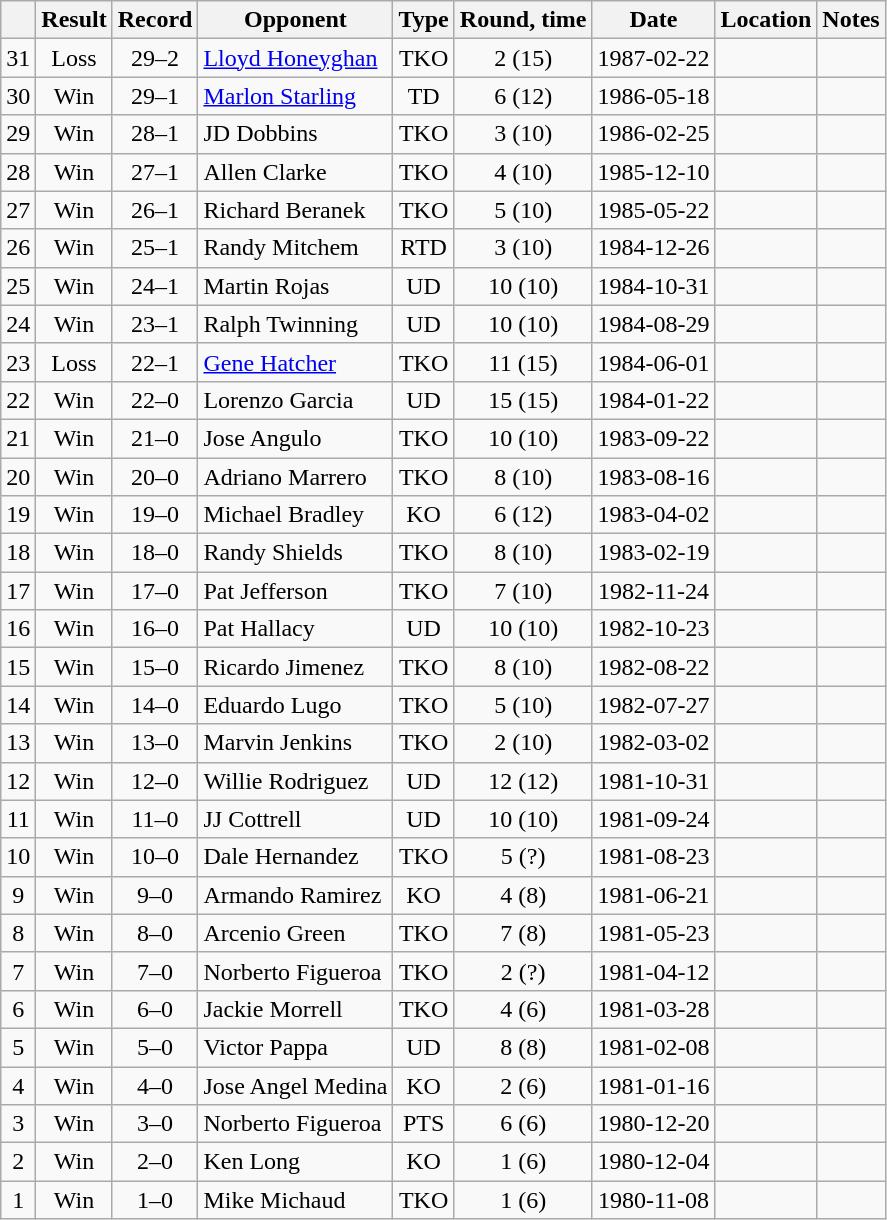<table class=wikitable style=text-align:center>
<tr>
<th></th>
<th>Result</th>
<th>Record</th>
<th>Opponent</th>
<th>Type</th>
<th>Round, time</th>
<th>Date</th>
<th>Location</th>
<th>Notes</th>
</tr>
<tr>
<td>31</td>
<td>Loss</td>
<td>29–2</td>
<td align=left><a href='#'>Lloyd Honeyghan</a></td>
<td>TKO</td>
<td>2 (15)</td>
<td>1987-02-22</td>
<td align=left></td>
<td align=left></td>
</tr>
<tr>
<td>30</td>
<td>Win</td>
<td>29–1</td>
<td align=left><a href='#'>Marlon Starling</a></td>
<td>TD</td>
<td>6 (12)</td>
<td>1986-05-18</td>
<td align=left></td>
<td align=left></td>
</tr>
<tr>
<td>29</td>
<td>Win</td>
<td>28–1</td>
<td align=left>JD Dobbins</td>
<td>TKO</td>
<td>3 (10)</td>
<td>1986-02-25</td>
<td align=left></td>
<td align=left></td>
</tr>
<tr>
<td>28</td>
<td>Win</td>
<td>27–1</td>
<td align=left>Allen Clarke</td>
<td>TKO</td>
<td>4 (10)</td>
<td>1985-12-10</td>
<td align=left></td>
<td align=left></td>
</tr>
<tr>
<td>27</td>
<td>Win</td>
<td>26–1</td>
<td align=left>Richard Beranek</td>
<td>TKO</td>
<td>5 (10)</td>
<td>1985-05-22</td>
<td align=left></td>
<td align=left></td>
</tr>
<tr>
<td>26</td>
<td>Win</td>
<td>25–1</td>
<td align=left>Randy Mitchem</td>
<td>RTD</td>
<td>3 (10)</td>
<td>1984-12-26</td>
<td align=left></td>
<td align=left></td>
</tr>
<tr>
<td>25</td>
<td>Win</td>
<td>24–1</td>
<td align=left>Martin Rojas</td>
<td>UD</td>
<td>10 (10)</td>
<td>1984-10-31</td>
<td align=left></td>
<td align=left></td>
</tr>
<tr>
<td>24</td>
<td>Win</td>
<td>23–1</td>
<td align=left>Ralph Twinning</td>
<td>UD</td>
<td>10 (10)</td>
<td>1984-08-29</td>
<td align=left></td>
<td align=left></td>
</tr>
<tr>
<td>23</td>
<td>Loss</td>
<td>22–1</td>
<td align=left><a href='#'>Gene Hatcher</a></td>
<td>TKO</td>
<td>11 (15)</td>
<td>1984-06-01</td>
<td align=left></td>
<td align=left></td>
</tr>
<tr>
<td>22</td>
<td>Win</td>
<td>22–0</td>
<td align=left>Lorenzo Garcia</td>
<td>UD</td>
<td>15 (15)</td>
<td>1984-01-22</td>
<td align=left></td>
<td align=left></td>
</tr>
<tr>
<td>21</td>
<td>Win</td>
<td>21–0</td>
<td align=left>Jose Angulo</td>
<td>TKO</td>
<td>10 (10)</td>
<td>1983-09-22</td>
<td align=left></td>
<td align=left></td>
</tr>
<tr>
<td>20</td>
<td>Win</td>
<td>20–0</td>
<td align=left>Adriano Marrero</td>
<td>TKO</td>
<td>8 (10)</td>
<td>1983-08-16</td>
<td align=left></td>
<td align=left></td>
</tr>
<tr>
<td>19</td>
<td>Win</td>
<td>19–0</td>
<td align=left>Michael Bradley</td>
<td>KO</td>
<td>6 (12)</td>
<td>1983-04-02</td>
<td align=left></td>
<td align=left></td>
</tr>
<tr>
<td>18</td>
<td>Win</td>
<td>18–0</td>
<td align=left>Randy Shields</td>
<td>TKO</td>
<td>8 (10)</td>
<td>1983-02-19</td>
<td align=left></td>
<td align=left></td>
</tr>
<tr>
<td>17</td>
<td>Win</td>
<td>17–0</td>
<td align=left>Pat Jefferson</td>
<td>TKO</td>
<td>7 (10)</td>
<td>1982-11-24</td>
<td align=left></td>
<td align=left></td>
</tr>
<tr>
<td>16</td>
<td>Win</td>
<td>16–0</td>
<td align=left>Pat Hallacy</td>
<td>UD</td>
<td>10 (10)</td>
<td>1982-10-23</td>
<td align=left></td>
<td align=left></td>
</tr>
<tr>
<td>15</td>
<td>Win</td>
<td>15–0</td>
<td align=left>Ricardo Jimenez</td>
<td>TKO</td>
<td>8 (10)</td>
<td>1982-08-22</td>
<td align=left></td>
<td align=left></td>
</tr>
<tr>
<td>14</td>
<td>Win</td>
<td>14–0</td>
<td align=left>Eduardo Lugo</td>
<td>TKO</td>
<td>5 (10)</td>
<td>1982-07-27</td>
<td align=left></td>
<td align=left></td>
</tr>
<tr>
<td>13</td>
<td>Win</td>
<td>13–0</td>
<td align=left>Marvin Jenkins</td>
<td>TKO</td>
<td>2 (10)</td>
<td>1982-03-02</td>
<td align=left></td>
<td align=left></td>
</tr>
<tr>
<td>12</td>
<td>Win</td>
<td>12–0</td>
<td align=left>Willie Rodriguez</td>
<td>UD</td>
<td>12 (12)</td>
<td>1981-10-31</td>
<td align=left></td>
<td align=left></td>
</tr>
<tr>
<td>11</td>
<td>Win</td>
<td>11–0</td>
<td align=left>JJ Cottrell</td>
<td>UD</td>
<td>10 (10)</td>
<td>1981-09-24</td>
<td align=left></td>
<td align=left></td>
</tr>
<tr>
<td>10</td>
<td>Win</td>
<td>10–0</td>
<td align=left>Dale Hernandez</td>
<td>TKO</td>
<td>5 (?)</td>
<td>1981-08-23</td>
<td align=left></td>
<td align=left></td>
</tr>
<tr>
<td>9</td>
<td>Win</td>
<td>9–0</td>
<td align=left>Armando Ramirez</td>
<td>KO</td>
<td>4 (8)</td>
<td>1981-06-21</td>
<td align=left></td>
<td align=left></td>
</tr>
<tr>
<td>8</td>
<td>Win</td>
<td>8–0</td>
<td align=left>Arcenio Green</td>
<td>TKO</td>
<td>7 (8)</td>
<td>1981-05-23</td>
<td align=left></td>
<td align=left></td>
</tr>
<tr>
<td>7</td>
<td>Win</td>
<td>7–0</td>
<td align=left>Norberto Figueroa</td>
<td>TKO</td>
<td>2 (?)</td>
<td>1981-04-12</td>
<td align=left></td>
<td align=left></td>
</tr>
<tr>
<td>6</td>
<td>Win</td>
<td>6–0</td>
<td align=left>Jackie Morrell</td>
<td>TKO</td>
<td>4 (6)</td>
<td>1981-03-28</td>
<td align=left></td>
<td align=left></td>
</tr>
<tr>
<td>5</td>
<td>Win</td>
<td>5–0</td>
<td align=left>Victor Pappa</td>
<td>UD</td>
<td>8 (8)</td>
<td>1981-02-08</td>
<td align=left></td>
<td align=left></td>
</tr>
<tr>
<td>4</td>
<td>Win</td>
<td>4–0</td>
<td align=left>Jose Angel Medina</td>
<td>KO</td>
<td>2 (6)</td>
<td>1981-01-16</td>
<td align=left></td>
<td align=left></td>
</tr>
<tr>
<td>3</td>
<td>Win</td>
<td>3–0</td>
<td align=left>Norberto Figueroa</td>
<td>PTS</td>
<td>6 (6)</td>
<td>1980-12-20</td>
<td align=left></td>
<td align=left></td>
</tr>
<tr>
<td>2</td>
<td>Win</td>
<td>2–0</td>
<td align=left>Ken Long</td>
<td>KO</td>
<td>1 (6)</td>
<td>1980-12-04</td>
<td align=left></td>
<td align=left></td>
</tr>
<tr>
<td>1</td>
<td>Win</td>
<td>1–0</td>
<td align=left>Mike Michaud</td>
<td>TKO</td>
<td>1 (6)</td>
<td>1980-11-08</td>
<td align=left></td>
<td align=left></td>
</tr>
</table>
